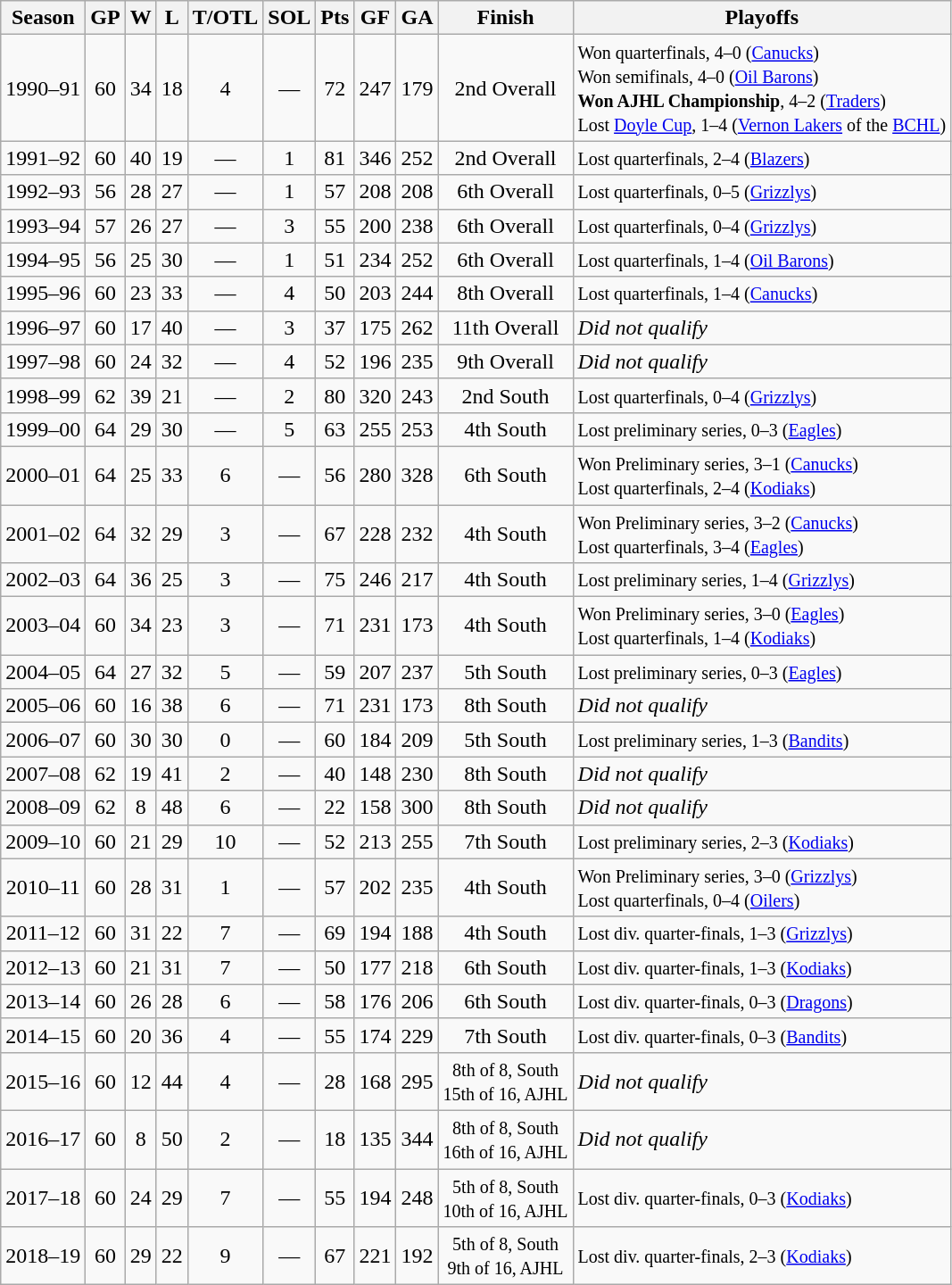<table class="wikitable" style="text-align:center">
<tr>
<th>Season</th>
<th>GP</th>
<th>W</th>
<th>L</th>
<th>T/OTL</th>
<th>SOL</th>
<th>Pts</th>
<th>GF</th>
<th>GA</th>
<th>Finish</th>
<th>Playoffs</th>
</tr>
<tr>
<td>1990–91</td>
<td>60</td>
<td>34</td>
<td>18</td>
<td>4</td>
<td>—</td>
<td>72</td>
<td>247</td>
<td>179</td>
<td>2nd Overall</td>
<td align=left><small>Won quarterfinals, 4–0 (<a href='#'>Canucks</a>)<br>Won semifinals, 4–0 (<a href='#'>Oil Barons</a>)<br><strong>Won AJHL Championship</strong>, 4–2 (<a href='#'>Traders</a>)<br>Lost <a href='#'>Doyle Cup</a>, 1–4 (<a href='#'>Vernon Lakers</a> of the <a href='#'>BCHL</a>)</small></td>
</tr>
<tr>
<td>1991–92</td>
<td>60</td>
<td>40</td>
<td>19</td>
<td>—</td>
<td>1</td>
<td>81</td>
<td>346</td>
<td>252</td>
<td>2nd Overall</td>
<td align=left><small> Lost quarterfinals, 2–4 (<a href='#'>Blazers</a>)</small></td>
</tr>
<tr>
<td>1992–93</td>
<td>56</td>
<td>28</td>
<td>27</td>
<td>—</td>
<td>1</td>
<td>57</td>
<td>208</td>
<td>208</td>
<td>6th Overall</td>
<td align=left><small>Lost quarterfinals, 0–5 (<a href='#'>Grizzlys</a>)</small></td>
</tr>
<tr>
<td>1993–94</td>
<td>57</td>
<td>26</td>
<td>27</td>
<td>—</td>
<td>3</td>
<td>55</td>
<td>200</td>
<td>238</td>
<td>6th Overall</td>
<td align=left><small>Lost quarterfinals, 0–4 (<a href='#'>Grizzlys</a>)</small></td>
</tr>
<tr>
<td>1994–95</td>
<td>56</td>
<td>25</td>
<td>30</td>
<td>—</td>
<td>1</td>
<td>51</td>
<td>234</td>
<td>252</td>
<td>6th Overall</td>
<td align=left><small>Lost quarterfinals, 1–4 (<a href='#'>Oil Barons</a>)</small></td>
</tr>
<tr>
<td>1995–96</td>
<td>60</td>
<td>23</td>
<td>33</td>
<td>—</td>
<td>4</td>
<td>50</td>
<td>203</td>
<td>244</td>
<td>8th Overall</td>
<td align=left><small>Lost quarterfinals, 1–4 (<a href='#'>Canucks</a>)</small></td>
</tr>
<tr>
<td>1996–97</td>
<td>60</td>
<td>17</td>
<td>40</td>
<td>—</td>
<td>3</td>
<td>37</td>
<td>175</td>
<td>262</td>
<td>11th Overall</td>
<td align=left><em>Did not qualify</em></td>
</tr>
<tr>
<td>1997–98</td>
<td>60</td>
<td>24</td>
<td>32</td>
<td>—</td>
<td>4</td>
<td>52</td>
<td>196</td>
<td>235</td>
<td>9th Overall</td>
<td align=left><em>Did not qualify</em></td>
</tr>
<tr>
<td>1998–99</td>
<td>62</td>
<td>39</td>
<td>21</td>
<td>—</td>
<td>2</td>
<td>80</td>
<td>320</td>
<td>243</td>
<td>2nd South</td>
<td align=left><small>Lost quarterfinals, 0–4 (<a href='#'>Grizzlys</a>)</small></td>
</tr>
<tr>
<td>1999–00</td>
<td>64</td>
<td>29</td>
<td>30</td>
<td>—</td>
<td>5</td>
<td>63</td>
<td>255</td>
<td>253</td>
<td>4th South</td>
<td align=left><small>Lost preliminary series, 0–3 (<a href='#'>Eagles</a>)</small></td>
</tr>
<tr>
<td>2000–01</td>
<td>64</td>
<td>25</td>
<td>33</td>
<td>6</td>
<td>—</td>
<td>56</td>
<td>280</td>
<td>328</td>
<td>6th South</td>
<td align=left><small>Won Preliminary series, 3–1 (<a href='#'>Canucks</a>)<br>Lost quarterfinals, 2–4 (<a href='#'>Kodiaks</a>)</small></td>
</tr>
<tr>
<td>2001–02</td>
<td>64</td>
<td>32</td>
<td>29</td>
<td>3</td>
<td>—</td>
<td>67</td>
<td>228</td>
<td>232</td>
<td>4th South</td>
<td align=left><small>Won Preliminary series, 3–2 (<a href='#'>Canucks</a>)<br>Lost quarterfinals, 3–4 (<a href='#'>Eagles</a>)</small></td>
</tr>
<tr>
<td>2002–03</td>
<td>64</td>
<td>36</td>
<td>25</td>
<td>3</td>
<td>—</td>
<td>75</td>
<td>246</td>
<td>217</td>
<td>4th South</td>
<td align=left><small>Lost preliminary series, 1–4 (<a href='#'>Grizzlys</a>)</small></td>
</tr>
<tr>
<td>2003–04</td>
<td>60</td>
<td>34</td>
<td>23</td>
<td>3</td>
<td>—</td>
<td>71</td>
<td>231</td>
<td>173</td>
<td>4th South</td>
<td align=left><small>Won Preliminary series, 3–0 (<a href='#'>Eagles</a>)<br>Lost quarterfinals, 1–4 (<a href='#'>Kodiaks</a>)</small></td>
</tr>
<tr>
<td>2004–05</td>
<td>64</td>
<td>27</td>
<td>32</td>
<td>5</td>
<td>—</td>
<td>59</td>
<td>207</td>
<td>237</td>
<td>5th South</td>
<td align=left><small>Lost preliminary series, 0–3 (<a href='#'>Eagles</a>)</small></td>
</tr>
<tr>
<td>2005–06</td>
<td>60</td>
<td>16</td>
<td>38</td>
<td>6</td>
<td>—</td>
<td>71</td>
<td>231</td>
<td>173</td>
<td>8th South</td>
<td align=left><em>Did not qualify</em></td>
</tr>
<tr>
<td>2006–07</td>
<td>60</td>
<td>30</td>
<td>30</td>
<td>0</td>
<td>—</td>
<td>60</td>
<td>184</td>
<td>209</td>
<td>5th South</td>
<td align=left><small>Lost preliminary series, 1–3 (<a href='#'>Bandits</a>)</small></td>
</tr>
<tr>
<td>2007–08</td>
<td>62</td>
<td>19</td>
<td>41</td>
<td>2</td>
<td>—</td>
<td>40</td>
<td>148</td>
<td>230</td>
<td>8th South</td>
<td align=left><em>Did not qualify</em></td>
</tr>
<tr>
<td>2008–09</td>
<td>62</td>
<td>8</td>
<td>48</td>
<td>6</td>
<td>—</td>
<td>22</td>
<td>158</td>
<td>300</td>
<td>8th South</td>
<td align=left><em>Did not qualify</em></td>
</tr>
<tr>
<td>2009–10</td>
<td>60</td>
<td>21</td>
<td>29</td>
<td>10</td>
<td>—</td>
<td>52</td>
<td>213</td>
<td>255</td>
<td>7th South</td>
<td align=left><small>Lost preliminary series, 2–3 (<a href='#'>Kodiaks</a>)</small></td>
</tr>
<tr>
<td>2010–11</td>
<td>60</td>
<td>28</td>
<td>31</td>
<td>1</td>
<td>—</td>
<td>57</td>
<td>202</td>
<td>235</td>
<td>4th South</td>
<td align=left><small>Won Preliminary series, 3–0 (<a href='#'>Grizzlys</a>)<br>Lost quarterfinals, 0–4 (<a href='#'>Oilers</a>)</small></td>
</tr>
<tr>
<td>2011–12</td>
<td>60</td>
<td>31</td>
<td>22</td>
<td>7</td>
<td>—</td>
<td>69</td>
<td>194</td>
<td>188</td>
<td>4th South</td>
<td align=left><small>Lost div. quarter-finals, 1–3 (<a href='#'>Grizzlys</a>)</small></td>
</tr>
<tr>
<td>2012–13</td>
<td>60</td>
<td>21</td>
<td>31</td>
<td>7</td>
<td>—</td>
<td>50</td>
<td>177</td>
<td>218</td>
<td>6th South</td>
<td align=left><small>Lost div. quarter-finals, 1–3 (<a href='#'>Kodiaks</a>)</small></td>
</tr>
<tr>
<td>2013–14</td>
<td>60</td>
<td>26</td>
<td>28</td>
<td>6</td>
<td>—</td>
<td>58</td>
<td>176</td>
<td>206</td>
<td>6th South</td>
<td align=left><small>Lost div. quarter-finals, 0–3 (<a href='#'>Dragons</a>)</small></td>
</tr>
<tr>
<td>2014–15</td>
<td>60</td>
<td>20</td>
<td>36</td>
<td>4</td>
<td>—</td>
<td>55</td>
<td>174</td>
<td>229</td>
<td>7th South</td>
<td align=left><small>Lost div. quarter-finals, 0–3 (<a href='#'>Bandits</a>)</small></td>
</tr>
<tr>
<td>2015–16</td>
<td>60</td>
<td>12</td>
<td>44</td>
<td>4</td>
<td>—</td>
<td>28</td>
<td>168</td>
<td>295</td>
<td><small>8th of 8, South<br>15th of 16, AJHL</small></td>
<td align=left><em>Did not qualify</em></td>
</tr>
<tr>
<td>2016–17</td>
<td>60</td>
<td>8</td>
<td>50</td>
<td>2</td>
<td>—</td>
<td>18</td>
<td>135</td>
<td>344</td>
<td><small>8th of 8, South<br>16th of 16, AJHL</small></td>
<td align=left><em>Did not qualify</em></td>
</tr>
<tr>
<td>2017–18</td>
<td>60</td>
<td>24</td>
<td>29</td>
<td>7</td>
<td>—</td>
<td>55</td>
<td>194</td>
<td>248</td>
<td><small>5th of 8, South<br>10th of 16, AJHL</small></td>
<td align=left><small>Lost div. quarter-finals, 0–3 (<a href='#'>Kodiaks</a>)</small></td>
</tr>
<tr>
<td>2018–19</td>
<td>60</td>
<td>29</td>
<td>22</td>
<td>9</td>
<td>—</td>
<td>67</td>
<td>221</td>
<td>192</td>
<td><small>5th of 8, South<br>9th of 16, AJHL</small></td>
<td align=left><small>Lost div. quarter-finals, 2–3 (<a href='#'>Kodiaks</a>)</small></td>
</tr>
</table>
